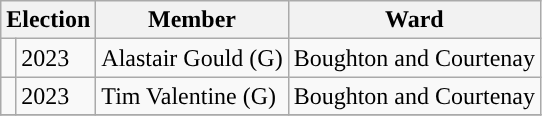<table class="wikitable">
<tr>
<th colspan="2">Election</th>
<th>Member</th>
<th>Ward</th>
</tr>
<tr>
<td style="background-color: "></td>
<td>2023</td>
<td>Alastair Gould (G)</td>
<td>Boughton and Courtenay</td>
</tr>
<tr>
<td style="background-color: "></td>
<td>2023</td>
<td>Tim Valentine (G)</td>
<td>Boughton and Courtenay</td>
</tr>
<tr>
</tr>
</table>
